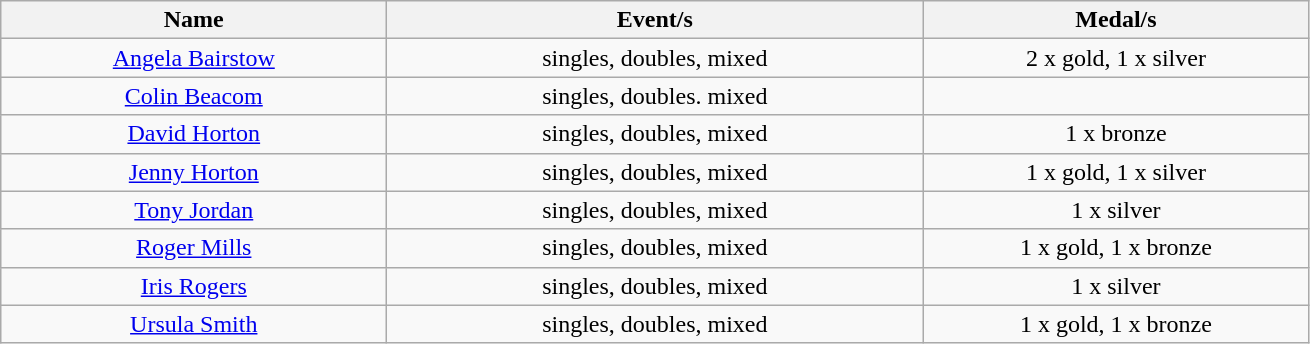<table class="wikitable" style="text-align: center">
<tr>
<th width=250>Name</th>
<th width=350>Event/s</th>
<th width=250>Medal/s</th>
</tr>
<tr>
<td><a href='#'>Angela Bairstow</a></td>
<td>singles, doubles, mixed</td>
<td>2 x gold, 1 x silver</td>
</tr>
<tr>
<td><a href='#'>Colin Beacom</a></td>
<td>singles, doubles. mixed</td>
<td></td>
</tr>
<tr>
<td><a href='#'>David Horton</a></td>
<td>singles, doubles, mixed</td>
<td>1 x bronze</td>
</tr>
<tr>
<td><a href='#'>Jenny Horton</a></td>
<td>singles, doubles, mixed</td>
<td>1 x gold, 1 x silver</td>
</tr>
<tr>
<td><a href='#'>Tony Jordan</a></td>
<td>singles, doubles, mixed</td>
<td>1 x silver</td>
</tr>
<tr>
<td><a href='#'>Roger Mills</a></td>
<td>singles, doubles, mixed</td>
<td>1 x gold, 1 x bronze</td>
</tr>
<tr>
<td><a href='#'>Iris Rogers</a></td>
<td>singles, doubles, mixed</td>
<td>1 x silver</td>
</tr>
<tr>
<td><a href='#'>Ursula Smith</a></td>
<td>singles, doubles, mixed</td>
<td>1 x gold, 1 x bronze</td>
</tr>
</table>
